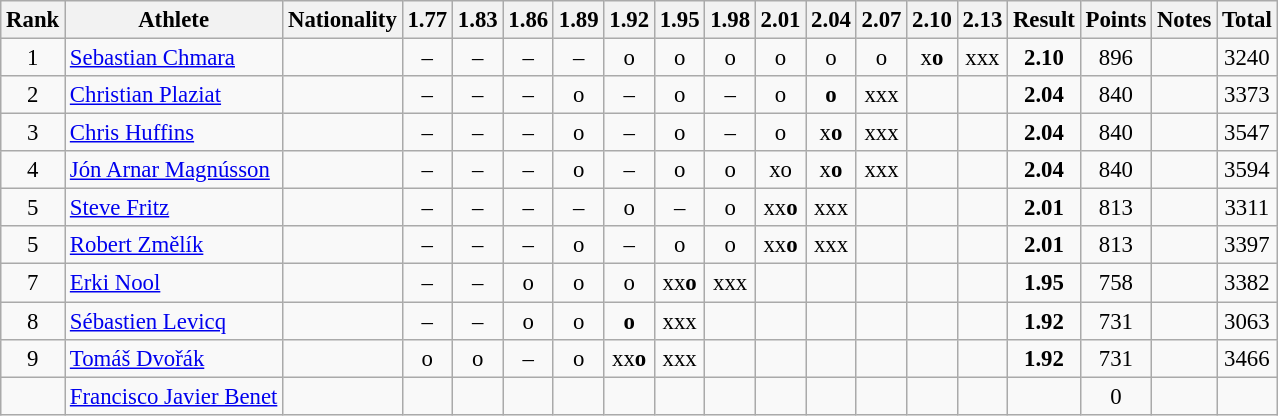<table class="wikitable sortable" style="text-align:center;font-size:95%">
<tr>
<th>Rank</th>
<th>Athlete</th>
<th>Nationality</th>
<th>1.77</th>
<th>1.83</th>
<th>1.86</th>
<th>1.89</th>
<th>1.92</th>
<th>1.95</th>
<th>1.98</th>
<th>2.01</th>
<th>2.04</th>
<th>2.07</th>
<th>2.10</th>
<th>2.13</th>
<th>Result</th>
<th>Points</th>
<th>Notes</th>
<th>Total</th>
</tr>
<tr>
<td>1</td>
<td align="left"><a href='#'>Sebastian Chmara</a></td>
<td align=left></td>
<td>–</td>
<td>–</td>
<td>–</td>
<td>–</td>
<td>o</td>
<td>o</td>
<td>o</td>
<td>o</td>
<td>o</td>
<td>o</td>
<td>x<strong>o</strong></td>
<td>xxx</td>
<td><strong>2.10</strong></td>
<td>896</td>
<td></td>
<td>3240</td>
</tr>
<tr>
<td>2</td>
<td align="left"><a href='#'>Christian Plaziat</a></td>
<td align=left></td>
<td>–</td>
<td>–</td>
<td>–</td>
<td>o</td>
<td>–</td>
<td>o</td>
<td>–</td>
<td>o</td>
<td><strong>o</strong></td>
<td>xxx</td>
<td></td>
<td></td>
<td><strong>2.04</strong></td>
<td>840</td>
<td></td>
<td>3373</td>
</tr>
<tr>
<td>3</td>
<td align="left"><a href='#'>Chris Huffins</a></td>
<td align=left></td>
<td>–</td>
<td>–</td>
<td>–</td>
<td>o</td>
<td>–</td>
<td>o</td>
<td>–</td>
<td>o</td>
<td>x<strong>o</strong></td>
<td>xxx</td>
<td></td>
<td></td>
<td><strong>2.04</strong></td>
<td>840</td>
<td></td>
<td>3547</td>
</tr>
<tr>
<td>4</td>
<td align="left"><a href='#'>Jón Arnar Magnússon</a></td>
<td align=left></td>
<td>–</td>
<td>–</td>
<td>–</td>
<td>o</td>
<td>–</td>
<td>o</td>
<td>o</td>
<td>xo</td>
<td>x<strong>o</strong></td>
<td>xxx</td>
<td></td>
<td></td>
<td><strong>2.04</strong></td>
<td>840</td>
<td></td>
<td>3594</td>
</tr>
<tr>
<td>5</td>
<td align="left"><a href='#'>Steve Fritz</a></td>
<td align=left></td>
<td>–</td>
<td>–</td>
<td>–</td>
<td>–</td>
<td>o</td>
<td>–</td>
<td>o</td>
<td>xx<strong>o</strong></td>
<td>xxx</td>
<td></td>
<td></td>
<td></td>
<td><strong>2.01</strong></td>
<td>813</td>
<td></td>
<td>3311</td>
</tr>
<tr>
<td>5</td>
<td align="left"><a href='#'>Robert Změlík</a></td>
<td align=left></td>
<td>–</td>
<td>–</td>
<td>–</td>
<td>o</td>
<td>–</td>
<td>o</td>
<td>o</td>
<td>xx<strong>o</strong></td>
<td>xxx</td>
<td></td>
<td></td>
<td></td>
<td><strong>2.01</strong></td>
<td>813</td>
<td></td>
<td>3397</td>
</tr>
<tr>
<td>7</td>
<td align="left"><a href='#'>Erki Nool</a></td>
<td align=left></td>
<td>–</td>
<td>–</td>
<td>o</td>
<td>o</td>
<td>o</td>
<td>xx<strong>o</strong></td>
<td>xxx</td>
<td></td>
<td></td>
<td></td>
<td></td>
<td></td>
<td><strong>1.95</strong></td>
<td>758</td>
<td></td>
<td>3382</td>
</tr>
<tr>
<td>8</td>
<td align="left"><a href='#'>Sébastien Levicq</a></td>
<td align=left></td>
<td>–</td>
<td>–</td>
<td>o</td>
<td>o</td>
<td><strong>o</strong></td>
<td>xxx</td>
<td></td>
<td></td>
<td></td>
<td></td>
<td></td>
<td></td>
<td><strong>1.92</strong></td>
<td>731</td>
<td></td>
<td>3063</td>
</tr>
<tr>
<td>9</td>
<td align="left"><a href='#'>Tomáš Dvořák</a></td>
<td align=left></td>
<td>o</td>
<td>o</td>
<td>–</td>
<td>o</td>
<td>xx<strong>o</strong></td>
<td>xxx</td>
<td></td>
<td></td>
<td></td>
<td></td>
<td></td>
<td></td>
<td><strong>1.92</strong></td>
<td>731</td>
<td></td>
<td>3466</td>
</tr>
<tr>
<td></td>
<td align="left"><a href='#'>Francisco Javier Benet</a></td>
<td align=left></td>
<td></td>
<td></td>
<td></td>
<td></td>
<td></td>
<td></td>
<td></td>
<td></td>
<td></td>
<td></td>
<td></td>
<td></td>
<td><strong></strong></td>
<td>0</td>
<td></td>
<td></td>
</tr>
</table>
